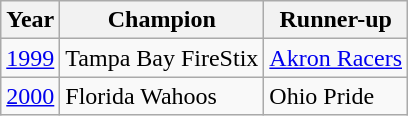<table class="wikitable">
<tr>
<th>Year</th>
<th>Champion</th>
<th>Runner-up</th>
</tr>
<tr>
<td><a href='#'>1999</a></td>
<td>Tampa Bay FireStix</td>
<td><a href='#'>Akron Racers</a></td>
</tr>
<tr>
<td><a href='#'>2000</a></td>
<td>Florida Wahoos</td>
<td>Ohio Pride</td>
</tr>
</table>
